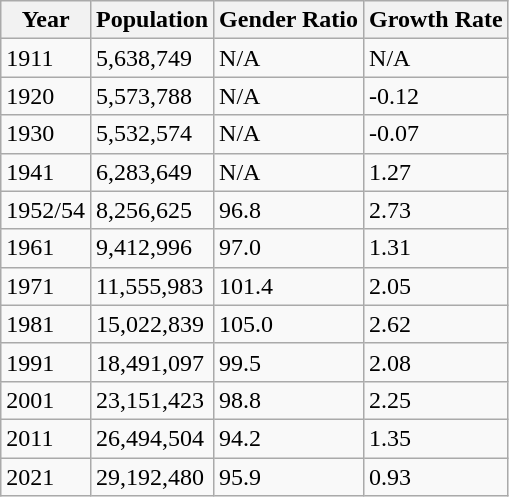<table class="wikitable sortable">
<tr>
<th>Year</th>
<th>Population</th>
<th>Gender Ratio</th>
<th>Growth Rate</th>
</tr>
<tr>
<td>1911</td>
<td>5,638,749</td>
<td>N/A</td>
<td>N/A</td>
</tr>
<tr>
<td>1920</td>
<td>5,573,788</td>
<td>N/A</td>
<td>-0.12</td>
</tr>
<tr>
<td>1930</td>
<td>5,532,574</td>
<td>N/A</td>
<td>-0.07</td>
</tr>
<tr>
<td>1941</td>
<td>6,283,649</td>
<td>N/A</td>
<td>1.27</td>
</tr>
<tr>
<td>1952/54</td>
<td>8,256,625</td>
<td>96.8</td>
<td>2.73</td>
</tr>
<tr>
<td>1961</td>
<td>9,412,996</td>
<td>97.0</td>
<td>1.31</td>
</tr>
<tr>
<td>1971</td>
<td>11,555,983</td>
<td>101.4</td>
<td>2.05</td>
</tr>
<tr>
<td>1981</td>
<td>15,022,839</td>
<td>105.0</td>
<td>2.62</td>
</tr>
<tr>
<td>1991</td>
<td>18,491,097</td>
<td>99.5</td>
<td>2.08</td>
</tr>
<tr>
<td>2001</td>
<td>23,151,423</td>
<td>98.8</td>
<td>2.25</td>
</tr>
<tr>
<td>2011</td>
<td>26,494,504</td>
<td>94.2</td>
<td>1.35</td>
</tr>
<tr>
<td>2021</td>
<td>29,192,480</td>
<td>95.9</td>
<td>0.93</td>
</tr>
</table>
